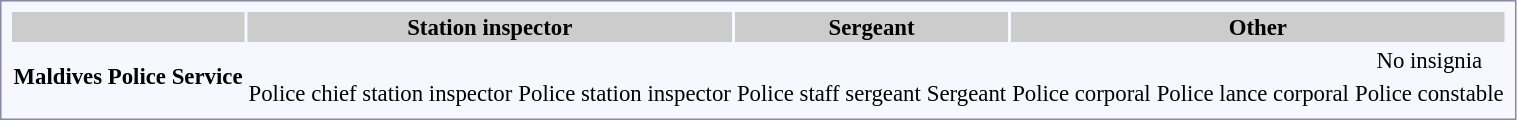<table style="border:1px solid #8888aa; background-color:#f7f8ff; padding:5px; font-size:95%; margin: 0px 12px 12px 0px;">
<tr style="background-color:#CCCCCC;">
<th></th>
<th colspan=2>Station inspector</th>
<th colspan=2>Sergeant</th>
<th colspan=3>Other</th>
</tr>
<tr style="text-align:center;">
<td rowspan=2> <strong>Maldives Police Service</strong></td>
<td></td>
<td></td>
<td></td>
<td></td>
<td></td>
<td></td>
<td>No insignia</td>
</tr>
<tr style="text-align:center;">
<td>Police chief station inspector</td>
<td>Police station inspector</td>
<td>Police staff sergeant</td>
<td>Sergeant</td>
<td>Police corporal</td>
<td>Police lance corporal</td>
<td>Police constable</td>
</tr>
</table>
